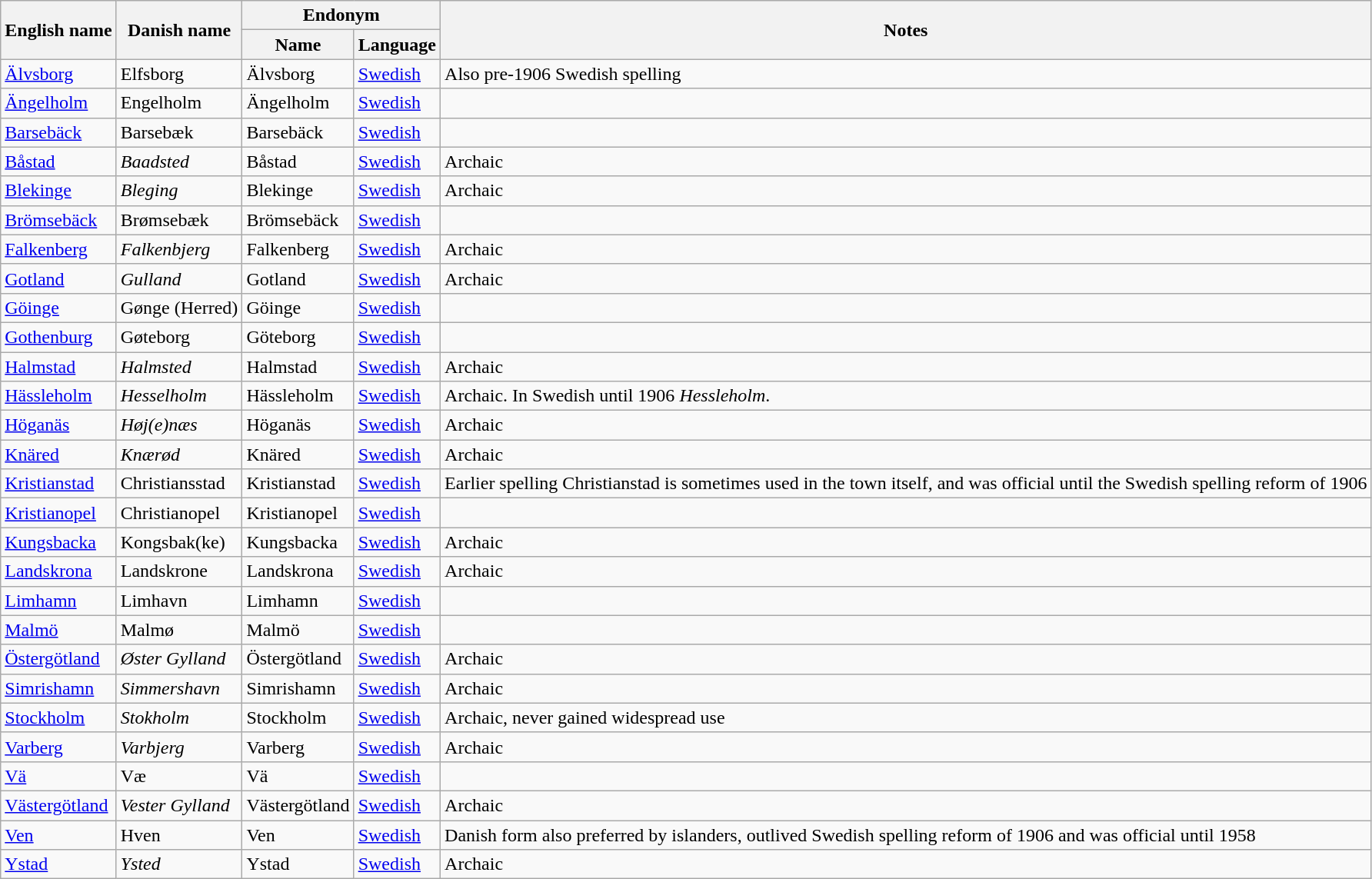<table class="wikitable sortable mw-collapsible">
<tr>
<th rowspan="2">English name</th>
<th rowspan="2">Danish name</th>
<th colspan="2">Endonym</th>
<th rowspan="2">Notes</th>
</tr>
<tr>
<th>Name</th>
<th>Language</th>
</tr>
<tr>
<td><a href='#'>Älvsborg</a></td>
<td>Elfsborg</td>
<td>Älvsborg</td>
<td><a href='#'>Swedish</a></td>
<td>Also pre-1906 Swedish spelling</td>
</tr>
<tr>
<td><a href='#'>Ängelholm</a></td>
<td>Engelholm</td>
<td>Ängelholm</td>
<td><a href='#'>Swedish</a></td>
<td></td>
</tr>
<tr>
<td><a href='#'>Barsebäck</a></td>
<td>Barsebæk</td>
<td>Barsebäck</td>
<td><a href='#'>Swedish</a></td>
<td></td>
</tr>
<tr>
<td><a href='#'>Båstad</a></td>
<td><em>Baadsted</em></td>
<td>Båstad</td>
<td><a href='#'>Swedish</a></td>
<td>Archaic</td>
</tr>
<tr>
<td><a href='#'>Blekinge</a></td>
<td><em>Bleging</em></td>
<td>Blekinge</td>
<td><a href='#'>Swedish</a></td>
<td>Archaic</td>
</tr>
<tr>
<td><a href='#'>Brömsebäck</a></td>
<td>Brømsebæk</td>
<td>Brömsebäck</td>
<td><a href='#'>Swedish</a></td>
<td></td>
</tr>
<tr>
<td><a href='#'>Falkenberg</a></td>
<td><em>Falkenbjerg</em></td>
<td>Falkenberg</td>
<td><a href='#'>Swedish</a></td>
<td>Archaic</td>
</tr>
<tr>
<td><a href='#'>Gotland</a></td>
<td><em>Gulland</em></td>
<td>Gotland</td>
<td><a href='#'>Swedish</a></td>
<td>Archaic</td>
</tr>
<tr>
<td><a href='#'>Göinge</a></td>
<td>Gønge (Herred)</td>
<td>Göinge</td>
<td><a href='#'>Swedish</a></td>
<td></td>
</tr>
<tr>
<td><a href='#'>Gothenburg</a></td>
<td>Gøteborg</td>
<td>Göteborg</td>
<td><a href='#'>Swedish</a></td>
<td></td>
</tr>
<tr>
<td><a href='#'>Halmstad</a></td>
<td><em>Halmsted</em></td>
<td>Halmstad</td>
<td><a href='#'>Swedish</a></td>
<td>Archaic</td>
</tr>
<tr>
<td><a href='#'>Hässleholm</a></td>
<td><em>Hesselholm</em></td>
<td>Hässleholm</td>
<td><a href='#'>Swedish</a></td>
<td>Archaic. In Swedish until 1906 <em>Hessleholm</em>.</td>
</tr>
<tr>
<td><a href='#'>Höganäs</a></td>
<td><em>Høj(e)næs</em></td>
<td>Höganäs</td>
<td><a href='#'>Swedish</a></td>
<td>Archaic</td>
</tr>
<tr>
<td><a href='#'>Knäred</a></td>
<td><em>Knærød</em></td>
<td>Knäred</td>
<td><a href='#'>Swedish</a></td>
<td>Archaic</td>
</tr>
<tr>
<td><a href='#'>Kristianstad</a></td>
<td>Christiansstad</td>
<td>Kristianstad</td>
<td><a href='#'>Swedish</a></td>
<td>Earlier spelling Christianstad is sometimes used in the town itself, and was official until the Swedish spelling reform of 1906</td>
</tr>
<tr>
<td><a href='#'>Kristianopel</a></td>
<td>Christianopel</td>
<td>Kristianopel</td>
<td><a href='#'>Swedish</a></td>
<td></td>
</tr>
<tr>
<td><a href='#'>Kungsbacka</a></td>
<td>Kongsbak(ke)</td>
<td>Kungsbacka</td>
<td><a href='#'>Swedish</a></td>
<td>Archaic</td>
</tr>
<tr>
<td><a href='#'>Landskrona</a></td>
<td>Landskrone</td>
<td>Landskrona</td>
<td><a href='#'>Swedish</a></td>
<td>Archaic</td>
</tr>
<tr>
<td><a href='#'>Limhamn</a></td>
<td>Limhavn</td>
<td>Limhamn</td>
<td><a href='#'>Swedish</a></td>
<td></td>
</tr>
<tr>
<td><a href='#'>Malmö</a></td>
<td>Malmø</td>
<td>Malmö</td>
<td><a href='#'>Swedish</a></td>
<td></td>
</tr>
<tr>
<td><a href='#'>Östergötland</a></td>
<td><em>Øster Gylland</em></td>
<td>Östergötland</td>
<td><a href='#'>Swedish</a></td>
<td>Archaic</td>
</tr>
<tr>
<td><a href='#'>Simrishamn</a></td>
<td><em>Simmershavn</em></td>
<td>Simrishamn</td>
<td><a href='#'>Swedish</a></td>
<td>Archaic</td>
</tr>
<tr>
<td><a href='#'>Stockholm</a></td>
<td><em>Stokholm</em></td>
<td>Stockholm</td>
<td><a href='#'>Swedish</a></td>
<td>Archaic, never gained widespread use</td>
</tr>
<tr>
<td><a href='#'>Varberg</a></td>
<td><em>Varbjerg</em></td>
<td>Varberg</td>
<td><a href='#'>Swedish</a></td>
<td>Archaic</td>
</tr>
<tr>
<td><a href='#'>Vä</a></td>
<td>Væ</td>
<td>Vä</td>
<td><a href='#'>Swedish</a></td>
<td></td>
</tr>
<tr>
<td><a href='#'>Västergötland</a></td>
<td><em>Vester Gylland</em></td>
<td>Västergötland</td>
<td><a href='#'>Swedish</a></td>
<td>Archaic</td>
</tr>
<tr>
<td><a href='#'>Ven</a></td>
<td>Hven</td>
<td>Ven</td>
<td><a href='#'>Swedish</a></td>
<td>Danish form also preferred by islanders, outlived Swedish spelling reform of 1906 and was official until 1958</td>
</tr>
<tr>
<td><a href='#'>Ystad</a></td>
<td><em>Ysted</em></td>
<td>Ystad</td>
<td><a href='#'>Swedish</a></td>
<td>Archaic</td>
</tr>
</table>
